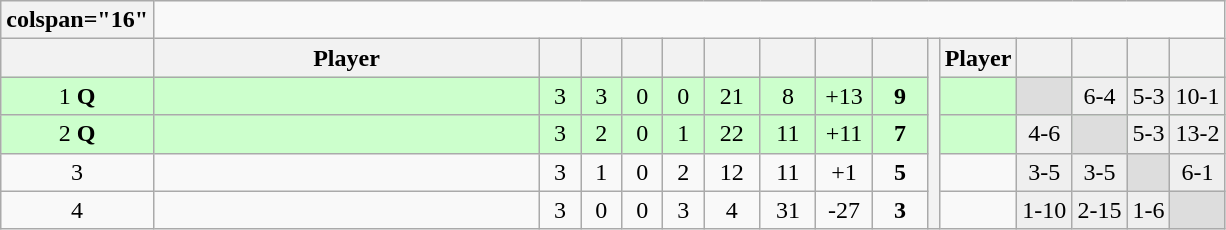<table class=wikitable style=text-align:center>
<tr>
<th>colspan="16" </th>
</tr>
<tr>
<th width=20 abbr=Position></th>
<th width=250>Player</th>
<th width=20 abbr=Played></th>
<th width=20 abbr=Won></th>
<th width=20 abbr=Drawn></th>
<th width=20 abbr=Lost></th>
<th width=30 abbr=Points for></th>
<th width=30 abbr=Points against></th>
<th width=30 abbr=Points difference></th>
<th width=30 abbr=Points></th>
<th rowspan="5" abbr=H2H></th>
<th>Player</th>
<th></th>
<th></th>
<th></th>
<th></th>
</tr>
<tr bgcolor=#CCFFCC>
<td>1 <strong>Q</strong></td>
<td align=left><strong></strong></td>
<td>3</td>
<td>3</td>
<td>0</td>
<td>0</td>
<td>21</td>
<td>8</td>
<td>+13</td>
<td><strong>9</strong></td>
<td></td>
<td bgcolor="#dddddd"> </td>
<td bgcolor="#efefef">6-4</td>
<td bgcolor="#efefef">5-3</td>
<td bgcolor="#efefef">10-1</td>
</tr>
<tr bgcolor=#CCFFCC>
<td>2 <strong>Q</strong> </td>
<td align=left><strong></strong></td>
<td>3</td>
<td>2</td>
<td>0</td>
<td>1</td>
<td>22</td>
<td>11</td>
<td>+11</td>
<td><strong>7</strong></td>
<td></td>
<td bgcolor="#efefef">4-6</td>
<td bgcolor="#dddddd"> </td>
<td bgcolor="#efefef">5-3</td>
<td bgcolor="#efefef">13-2</td>
</tr>
<tr>
<td>3 </td>
<td align=left><strong></strong></td>
<td>3</td>
<td>1</td>
<td>0</td>
<td>2</td>
<td>12</td>
<td>11</td>
<td>+1</td>
<td><strong>5</strong></td>
<td></td>
<td bgcolor="#efefef">3-5</td>
<td bgcolor="#efefef">3-5</td>
<td bgcolor="#dddddd"> </td>
<td bgcolor="#efefef">6-1</td>
</tr>
<tr>
<td>4 </td>
<td align=left><strong></strong></td>
<td>3</td>
<td>0</td>
<td>0</td>
<td>3</td>
<td>4</td>
<td>31</td>
<td>-27</td>
<td><strong>3</strong></td>
<td></td>
<td bgcolor="#efefef">1-10</td>
<td bgcolor="#efefef">2-15</td>
<td bgcolor="#efefef">1-6</td>
<td bgcolor="#dddddd"> </td>
</tr>
</table>
